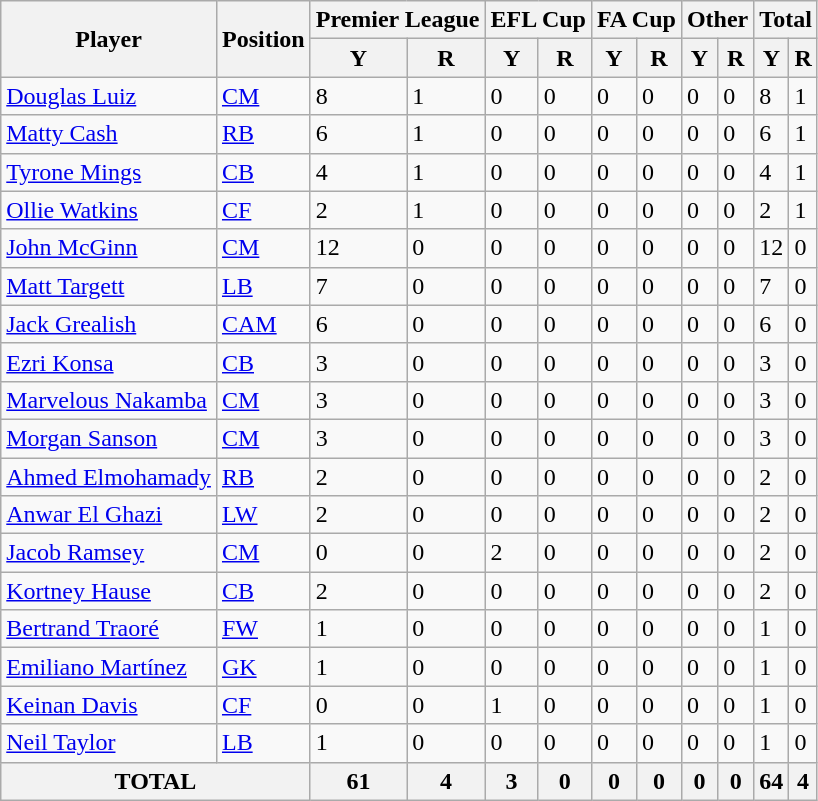<table class="wikitable sortable">
<tr>
<th rowspan="2">Player</th>
<th rowspan="2">Position</th>
<th colspan="2">Premier League</th>
<th colspan="2">EFL Cup</th>
<th colspan="2">FA Cup</th>
<th colspan="2">Other</th>
<th colspan="2">Total</th>
</tr>
<tr>
<th>Y</th>
<th>R</th>
<th>Y</th>
<th>R</th>
<th>Y</th>
<th>R</th>
<th>Y</th>
<th>R</th>
<th>Y</th>
<th>R</th>
</tr>
<tr>
<td> <a href='#'>Douglas Luiz</a></td>
<td><a href='#'>CM</a></td>
<td>8</td>
<td>1</td>
<td>0</td>
<td>0</td>
<td>0</td>
<td>0</td>
<td>0</td>
<td>0</td>
<td>8</td>
<td>1</td>
</tr>
<tr>
<td> <a href='#'>Matty Cash</a></td>
<td><a href='#'>RB</a></td>
<td>6</td>
<td>1</td>
<td>0</td>
<td>0</td>
<td>0</td>
<td>0</td>
<td>0</td>
<td>0</td>
<td>6</td>
<td>1</td>
</tr>
<tr>
<td> <a href='#'>Tyrone Mings</a></td>
<td><a href='#'>CB</a></td>
<td>4</td>
<td>1</td>
<td>0</td>
<td>0</td>
<td>0</td>
<td>0</td>
<td>0</td>
<td>0</td>
<td>4</td>
<td>1</td>
</tr>
<tr>
<td> <a href='#'>Ollie Watkins</a></td>
<td><a href='#'>CF</a></td>
<td>2</td>
<td>1</td>
<td>0</td>
<td>0</td>
<td>0</td>
<td>0</td>
<td>0</td>
<td>0</td>
<td>2</td>
<td>1</td>
</tr>
<tr>
<td> <a href='#'>John McGinn</a></td>
<td><a href='#'>CM</a></td>
<td>12</td>
<td>0</td>
<td>0</td>
<td>0</td>
<td>0</td>
<td>0</td>
<td>0</td>
<td>0</td>
<td>12</td>
<td>0</td>
</tr>
<tr>
<td> <a href='#'>Matt Targett</a></td>
<td><a href='#'>LB</a></td>
<td>7</td>
<td>0</td>
<td>0</td>
<td>0</td>
<td>0</td>
<td>0</td>
<td>0</td>
<td>0</td>
<td>7</td>
<td>0</td>
</tr>
<tr>
<td> <a href='#'>Jack Grealish</a></td>
<td><a href='#'>CAM</a></td>
<td>6</td>
<td>0</td>
<td>0</td>
<td>0</td>
<td>0</td>
<td>0</td>
<td>0</td>
<td>0</td>
<td>6</td>
<td>0</td>
</tr>
<tr>
<td> <a href='#'>Ezri Konsa</a></td>
<td><a href='#'>CB</a></td>
<td>3</td>
<td>0</td>
<td>0</td>
<td>0</td>
<td>0</td>
<td>0</td>
<td>0</td>
<td>0</td>
<td>3</td>
<td>0</td>
</tr>
<tr>
<td> <a href='#'>Marvelous Nakamba</a></td>
<td><a href='#'>CM</a></td>
<td>3</td>
<td>0</td>
<td>0</td>
<td>0</td>
<td>0</td>
<td>0</td>
<td>0</td>
<td>0</td>
<td>3</td>
<td>0</td>
</tr>
<tr>
<td> <a href='#'>Morgan Sanson</a></td>
<td><a href='#'>CM</a></td>
<td>3</td>
<td>0</td>
<td>0</td>
<td>0</td>
<td>0</td>
<td>0</td>
<td>0</td>
<td>0</td>
<td>3</td>
<td>0</td>
</tr>
<tr>
<td> <a href='#'>Ahmed Elmohamady</a></td>
<td><a href='#'>RB</a></td>
<td>2</td>
<td>0</td>
<td>0</td>
<td>0</td>
<td>0</td>
<td>0</td>
<td>0</td>
<td>0</td>
<td>2</td>
<td>0</td>
</tr>
<tr>
<td> <a href='#'>Anwar El Ghazi</a></td>
<td><a href='#'>LW</a></td>
<td>2</td>
<td>0</td>
<td>0</td>
<td>0</td>
<td>0</td>
<td>0</td>
<td>0</td>
<td>0</td>
<td>2</td>
<td>0</td>
</tr>
<tr>
<td> <a href='#'>Jacob Ramsey</a></td>
<td><a href='#'>CM</a></td>
<td>0</td>
<td>0</td>
<td>2</td>
<td>0</td>
<td>0</td>
<td>0</td>
<td>0</td>
<td>0</td>
<td>2</td>
<td>0</td>
</tr>
<tr>
<td> <a href='#'>Kortney Hause</a></td>
<td><a href='#'>CB</a></td>
<td>2</td>
<td>0</td>
<td>0</td>
<td>0</td>
<td>0</td>
<td>0</td>
<td>0</td>
<td>0</td>
<td>2</td>
<td>0</td>
</tr>
<tr>
<td> <a href='#'>Bertrand Traoré</a></td>
<td><a href='#'>FW</a></td>
<td>1</td>
<td>0</td>
<td>0</td>
<td>0</td>
<td>0</td>
<td>0</td>
<td>0</td>
<td>0</td>
<td>1</td>
<td>0</td>
</tr>
<tr>
<td> <a href='#'>Emiliano Martínez</a></td>
<td><a href='#'>GK</a></td>
<td>1</td>
<td>0</td>
<td>0</td>
<td>0</td>
<td>0</td>
<td>0</td>
<td>0</td>
<td>0</td>
<td>1</td>
<td>0</td>
</tr>
<tr>
<td> <a href='#'>Keinan Davis</a></td>
<td><a href='#'>CF</a></td>
<td>0</td>
<td>0</td>
<td>1</td>
<td>0</td>
<td>0</td>
<td>0</td>
<td>0</td>
<td>0</td>
<td>1</td>
<td>0</td>
</tr>
<tr>
<td> <a href='#'>Neil Taylor</a></td>
<td><a href='#'>LB</a></td>
<td>1</td>
<td>0</td>
<td>0</td>
<td>0</td>
<td>0</td>
<td>0</td>
<td>0</td>
<td>0</td>
<td>1</td>
<td>0</td>
</tr>
<tr>
<th colspan="2">TOTAL</th>
<th>61</th>
<th>4</th>
<th>3</th>
<th>0</th>
<th>0</th>
<th>0</th>
<th>0</th>
<th>0</th>
<th>64</th>
<th>4</th>
</tr>
</table>
